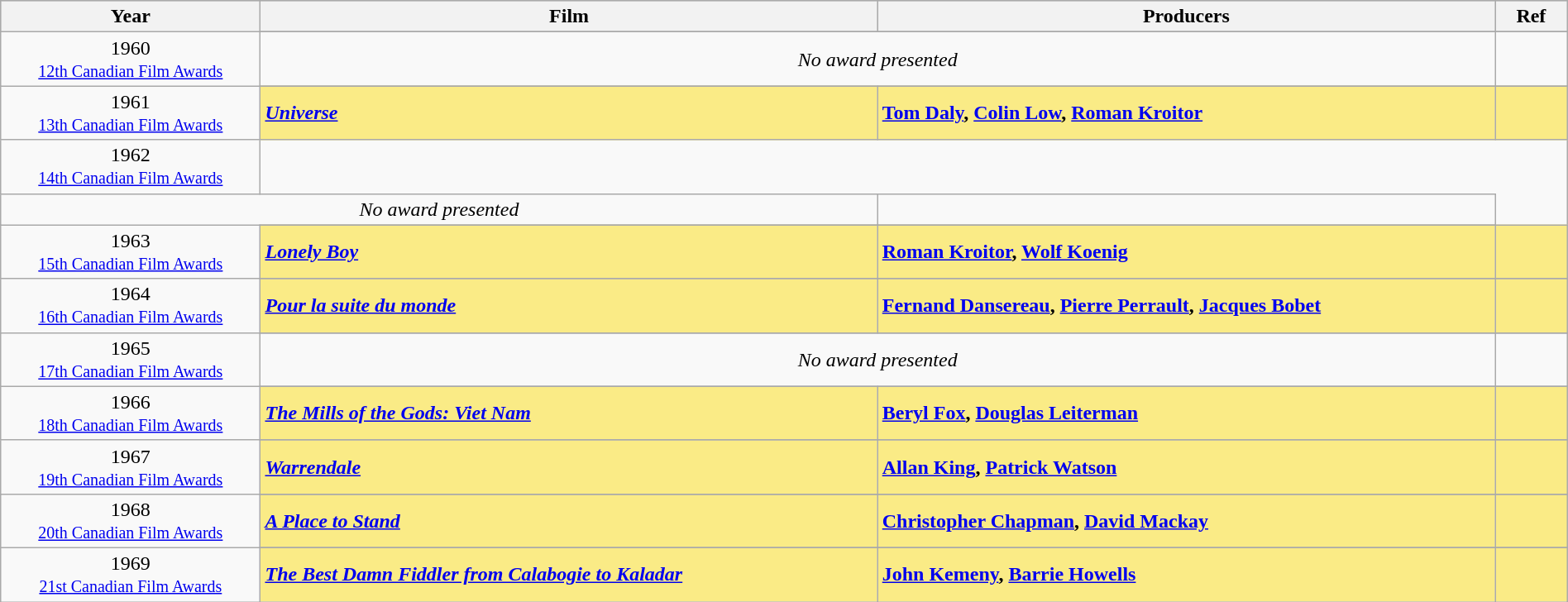<table class="wikitable" style="width:100%;">
<tr style="background:#bebebe;">
<th style="width:8%;">Year</th>
<th style="width:19%;">Film</th>
<th style="width:19%;">Producers</th>
<th style="width:2%;">Ref</th>
</tr>
<tr>
<td rowspan=2 align="center">1960 <br> <small><a href='#'>12th Canadian Film Awards</a></small></td>
</tr>
<tr>
<td colspan=2 align=center><em>No award presented</em></td>
<td></td>
</tr>
<tr>
<td rowspan=2 align="center">1961 <br> <small><a href='#'>13th Canadian Film Awards</a></small></td>
</tr>
<tr style="background:#FAEB86;">
<td><strong><em><a href='#'>Universe</a></em></strong></td>
<td><strong><a href='#'>Tom Daly</a>, <a href='#'>Colin Low</a>, <a href='#'>Roman Kroitor</a></strong></td>
<td></td>
</tr>
<tr>
<td rowspan=2 align="center">1962 <br> <small><a href='#'>14th Canadian Film Awards</a></small></td>
</tr>
<tr>
</tr>
<tr>
<td colspan=2 align=center><em>No award presented</em></td>
<td></td>
</tr>
<tr>
<td rowspan=2 align="center">1963 <br> <small><a href='#'>15th Canadian Film Awards</a></small></td>
</tr>
<tr style="background:#FAEB86;">
<td><strong><em><a href='#'>Lonely Boy</a></em></strong></td>
<td><strong><a href='#'>Roman Kroitor</a>, <a href='#'>Wolf Koenig</a></strong></td>
<td></td>
</tr>
<tr>
<td rowspan=2 align="center">1964 <br> <small><a href='#'>16th Canadian Film Awards</a></small></td>
</tr>
<tr style="background:#FAEB86;">
<td><strong><em><a href='#'>Pour la suite du monde</a></em></strong></td>
<td><strong><a href='#'>Fernand Dansereau</a>, <a href='#'>Pierre Perrault</a>, <a href='#'>Jacques Bobet</a></strong></td>
<td></td>
</tr>
<tr>
<td rowspan=2 align="center">1965 <br> <small><a href='#'>17th Canadian Film Awards</a></small></td>
</tr>
<tr>
<td colspan=2 align=center><em>No award presented</em></td>
<td></td>
</tr>
<tr>
<td rowspan=2 align="center">1966 <br> <small><a href='#'>18th Canadian Film Awards</a></small></td>
</tr>
<tr style="background:#FAEB86;">
<td><strong><em><a href='#'>The Mills of the Gods: Viet Nam</a></em></strong></td>
<td><strong><a href='#'>Beryl Fox</a>, <a href='#'>Douglas Leiterman</a></strong></td>
<td></td>
</tr>
<tr>
<td rowspan=2 align="center">1967 <br> <small><a href='#'>19th Canadian Film Awards</a></small></td>
</tr>
<tr style="background:#FAEB86;">
<td><strong><em><a href='#'>Warrendale</a></em></strong></td>
<td><strong><a href='#'>Allan King</a>, <a href='#'>Patrick Watson</a></strong></td>
<td></td>
</tr>
<tr>
<td rowspan=2 align="center">1968 <br> <small><a href='#'>20th Canadian Film Awards</a></small></td>
</tr>
<tr style="background:#FAEB86;">
<td><strong><em><a href='#'>A Place to Stand</a></em></strong></td>
<td><strong><a href='#'>Christopher Chapman</a>, <a href='#'>David Mackay</a></strong></td>
<td></td>
</tr>
<tr>
<td rowspan=2 align="center">1969 <br> <small><a href='#'>21st Canadian Film Awards</a></small></td>
</tr>
<tr style="background:#FAEB86;">
<td><strong><em><a href='#'>The Best Damn Fiddler from Calabogie to Kaladar</a></em></strong></td>
<td><strong><a href='#'>John Kemeny</a>, <a href='#'>Barrie Howells</a></strong></td>
<td></td>
</tr>
</table>
